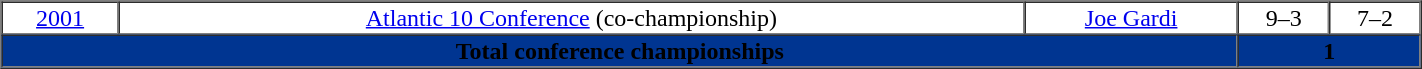<table cellpadding="1" border="1" cellspacing="0" style="text-align:center; width:75%;">
<tr align="center">
<td><a href='#'>2001</a></td>
<td><a href='#'>Atlantic 10 Conference</a> (co-championship)</td>
<td><a href='#'>Joe Gardi</a></td>
<td>9–3</td>
<td>7–2</td>
</tr>
<tr align="center">
<td colspan=3 bgcolor="#003591"><span> <strong>Total conference championships</strong></span></td>
<td colspan=2 bgcolor="#003591"><span> <strong>1</strong></span></td>
</tr>
<tr>
</tr>
</table>
